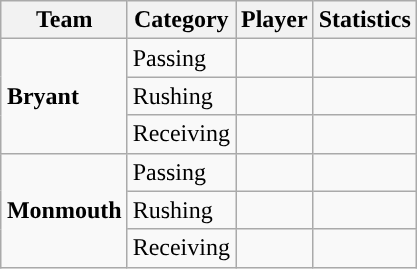<table class="wikitable" style="float: right;">
<tr>
<th>Team</th>
<th>Category</th>
<th>Player</th>
<th>Statistics</th>
</tr>
<tr>
<td rowspan=3><strong>Bryant</strong></td>
<td>Passing</td>
<td></td>
<td></td>
</tr>
<tr>
<td>Rushing</td>
<td></td>
<td></td>
</tr>
<tr>
<td>Receiving</td>
<td></td>
<td></td>
</tr>
<tr>
<td rowspan=3><strong>Monmouth</strong></td>
<td>Passing</td>
<td></td>
<td></td>
</tr>
<tr>
<td>Rushing</td>
<td></td>
<td></td>
</tr>
<tr>
<td>Receiving</td>
<td></td>
<td></td>
</tr>
</table>
